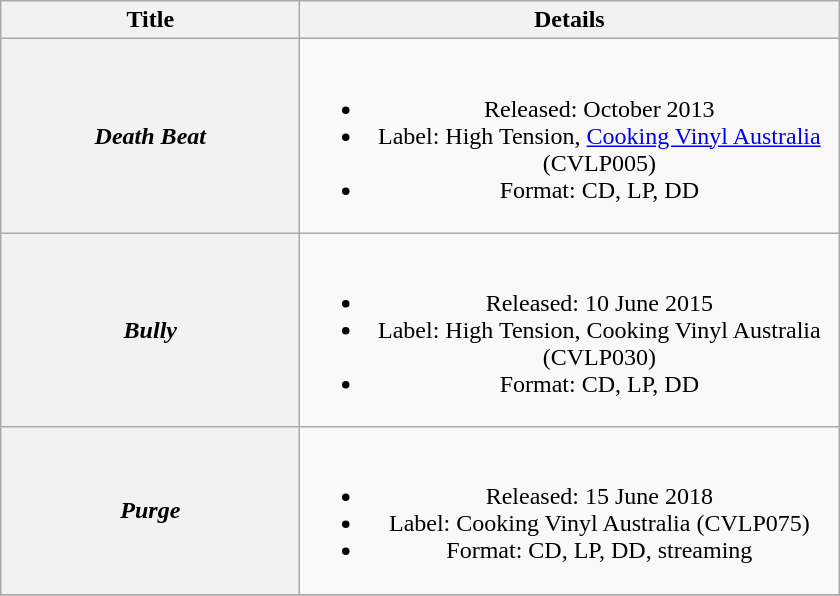<table class="wikitable plainrowheaders" style="text-align:center;" border="1">
<tr>
<th scope="col" rowspan="1" style="width:12em;">Title</th>
<th scope="col" rowspan="1" style="width:22em;">Details</th>
</tr>
<tr>
<th scope="row"><em>Death Beat</em></th>
<td><br><ul><li>Released: October 2013</li><li>Label: High Tension, <a href='#'>Cooking Vinyl Australia</a> (CVLP005)</li><li>Format: CD, LP, DD</li></ul></td>
</tr>
<tr>
<th scope="row"><em>Bully</em></th>
<td><br><ul><li>Released: 10 June 2015</li><li>Label: High Tension, Cooking Vinyl Australia (CVLP030)</li><li>Format: CD, LP, DD</li></ul></td>
</tr>
<tr>
<th scope="row"><em>Purge</em></th>
<td><br><ul><li>Released: 15 June 2018 </li><li>Label: Cooking Vinyl Australia (CVLP075)</li><li>Format: CD, LP, DD, streaming</li></ul></td>
</tr>
<tr>
</tr>
</table>
